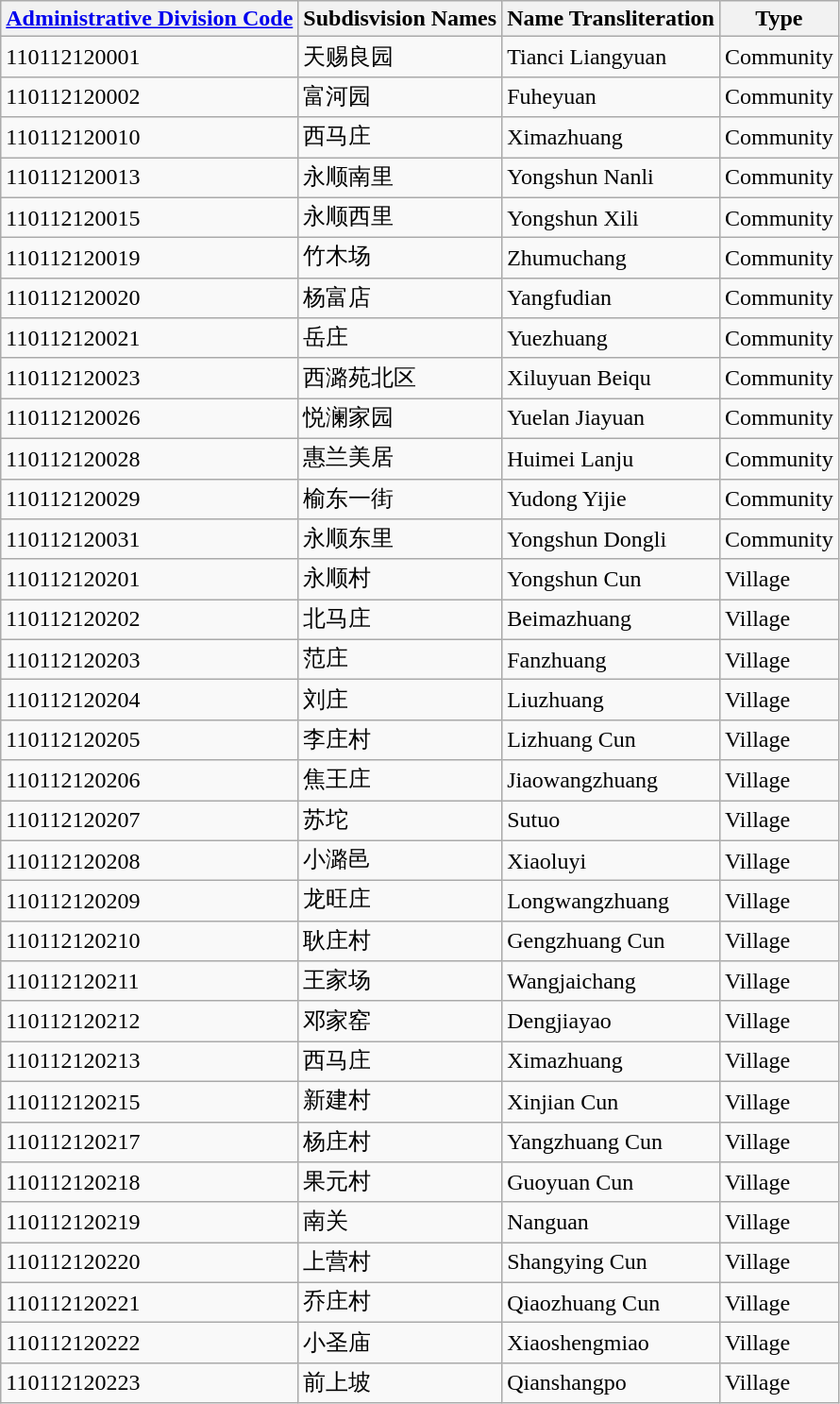<table class="wikitable sortable">
<tr>
<th><a href='#'>Administrative Division Code</a></th>
<th>Subdisvision Names</th>
<th>Name Transliteration</th>
<th>Type</th>
</tr>
<tr>
<td>110112120001</td>
<td>天赐良园</td>
<td>Tianci Liangyuan</td>
<td>Community</td>
</tr>
<tr>
<td>110112120002</td>
<td>富河园</td>
<td>Fuheyuan</td>
<td>Community</td>
</tr>
<tr>
<td>110112120010</td>
<td>西马庄</td>
<td>Ximazhuang</td>
<td>Community</td>
</tr>
<tr>
<td>110112120013</td>
<td>永顺南里</td>
<td>Yongshun Nanli</td>
<td>Community</td>
</tr>
<tr>
<td>110112120015</td>
<td>永顺西里</td>
<td>Yongshun Xili</td>
<td>Community</td>
</tr>
<tr>
<td>110112120019</td>
<td>竹木场</td>
<td>Zhumuchang</td>
<td>Community</td>
</tr>
<tr>
<td>110112120020</td>
<td>杨富店</td>
<td>Yangfudian</td>
<td>Community</td>
</tr>
<tr>
<td>110112120021</td>
<td>岳庄</td>
<td>Yuezhuang</td>
<td>Community</td>
</tr>
<tr>
<td>110112120023</td>
<td>西潞苑北区</td>
<td>Xiluyuan Beiqu</td>
<td>Community</td>
</tr>
<tr>
<td>110112120026</td>
<td>悦澜家园</td>
<td>Yuelan Jiayuan</td>
<td>Community</td>
</tr>
<tr>
<td>110112120028</td>
<td>惠兰美居</td>
<td>Huimei Lanju</td>
<td>Community</td>
</tr>
<tr>
<td>110112120029</td>
<td>榆东一街</td>
<td>Yudong Yijie</td>
<td>Community</td>
</tr>
<tr>
<td>110112120031</td>
<td>永顺东里</td>
<td>Yongshun Dongli</td>
<td>Community</td>
</tr>
<tr>
<td>110112120201</td>
<td>永顺村</td>
<td>Yongshun Cun</td>
<td>Village</td>
</tr>
<tr>
<td>110112120202</td>
<td>北马庄</td>
<td>Beimazhuang</td>
<td>Village</td>
</tr>
<tr>
<td>110112120203</td>
<td>范庄</td>
<td>Fanzhuang</td>
<td>Village</td>
</tr>
<tr>
<td>110112120204</td>
<td>刘庄</td>
<td>Liuzhuang</td>
<td>Village</td>
</tr>
<tr>
<td>110112120205</td>
<td>李庄村</td>
<td>Lizhuang Cun</td>
<td>Village</td>
</tr>
<tr>
<td>110112120206</td>
<td>焦王庄</td>
<td>Jiaowangzhuang</td>
<td>Village</td>
</tr>
<tr>
<td>110112120207</td>
<td>苏坨</td>
<td>Sutuo</td>
<td>Village</td>
</tr>
<tr>
<td>110112120208</td>
<td>小潞邑</td>
<td>Xiaoluyi</td>
<td>Village</td>
</tr>
<tr>
<td>110112120209</td>
<td>龙旺庄</td>
<td>Longwangzhuang</td>
<td>Village</td>
</tr>
<tr>
<td>110112120210</td>
<td>耿庄村</td>
<td>Gengzhuang Cun</td>
<td>Village</td>
</tr>
<tr>
<td>110112120211</td>
<td>王家场</td>
<td>Wangjaichang</td>
<td>Village</td>
</tr>
<tr>
<td>110112120212</td>
<td>邓家窑</td>
<td>Dengjiayao</td>
<td>Village</td>
</tr>
<tr>
<td>110112120213</td>
<td>西马庄</td>
<td>Ximazhuang</td>
<td>Village</td>
</tr>
<tr>
<td>110112120215</td>
<td>新建村</td>
<td>Xinjian Cun</td>
<td>Village</td>
</tr>
<tr>
<td>110112120217</td>
<td>杨庄村</td>
<td>Yangzhuang Cun</td>
<td>Village</td>
</tr>
<tr>
<td>110112120218</td>
<td>果元村</td>
<td>Guoyuan Cun</td>
<td>Village</td>
</tr>
<tr>
<td>110112120219</td>
<td>南关</td>
<td>Nanguan</td>
<td>Village</td>
</tr>
<tr>
<td>110112120220</td>
<td>上营村</td>
<td>Shangying Cun</td>
<td>Village</td>
</tr>
<tr>
<td>110112120221</td>
<td>乔庄村</td>
<td>Qiaozhuang Cun</td>
<td>Village</td>
</tr>
<tr>
<td>110112120222</td>
<td>小圣庙</td>
<td>Xiaoshengmiao</td>
<td>Village</td>
</tr>
<tr>
<td>110112120223</td>
<td>前上坡</td>
<td>Qianshangpo</td>
<td>Village</td>
</tr>
</table>
